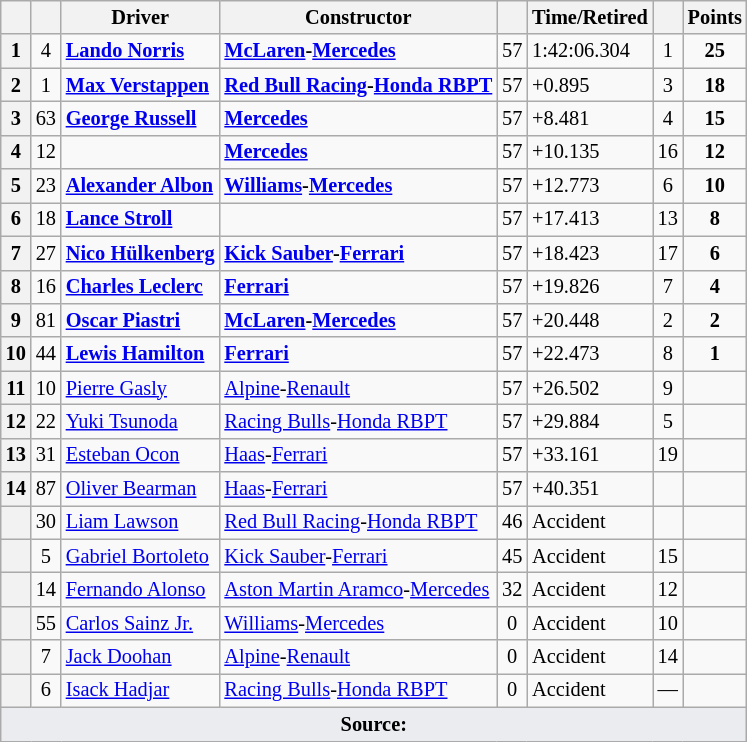<table class="wikitable sortable" style="font-size: 85%;">
<tr>
<th scope="col"></th>
<th scope="col"></th>
<th scope="col">Driver</th>
<th scope="col">Constructor</th>
<th class="unsortable" scope="col"></th>
<th class="unsortable" scope="col">Time/Retired</th>
<th scope="col"></th>
<th scope="col">Points</th>
</tr>
<tr>
<th scope="row">1</th>
<td align="center">4</td>
<td data-sort-value="nor"> <strong><a href='#'>Lando Norris</a></strong></td>
<td><strong><a href='#'>McLaren</a>-<a href='#'>Mercedes</a></strong></td>
<td align="center">57</td>
<td>1:42:06.304</td>
<td align="center">1</td>
<td align="center"><strong>25</strong></td>
</tr>
<tr>
<th scope="row">2</th>
<td align="center">1</td>
<td data-sort-value="ver"> <strong><a href='#'>Max Verstappen</a></strong></td>
<td><strong><a href='#'>Red Bull Racing</a>-<a href='#'>Honda RBPT</a></strong></td>
<td align="center">57</td>
<td>+0.895</td>
<td align="center">3</td>
<td align="center"><strong>18</strong></td>
</tr>
<tr>
<th scope="row">3</th>
<td align="center">63</td>
<td data-sort-value="rus"> <strong><a href='#'>George Russell</a></strong></td>
<td><strong><a href='#'>Mercedes</a></strong></td>
<td align="center">57</td>
<td>+8.481</td>
<td align="center">4</td>
<td align="center"><strong>15</strong></td>
</tr>
<tr>
<th scope="row">4</th>
<td align="center">12</td>
<td data-sort-value="ant"></td>
<td><strong><a href='#'>Mercedes</a></strong></td>
<td align="center">57</td>
<td>+10.135</td>
<td align="center">16</td>
<td align="center"><strong>12</strong></td>
</tr>
<tr>
<th scope="row">5</th>
<td align="center">23</td>
<td data-sort-value="alb"><strong> <a href='#'>Alexander Albon</a></strong></td>
<td><strong><a href='#'>Williams</a>-<a href='#'>Mercedes</a></strong></td>
<td align="center">57</td>
<td>+12.773</td>
<td align="center">6</td>
<td align="center"><strong>10</strong></td>
</tr>
<tr>
<th scope="row">6</th>
<td align="center">18</td>
<td data-sort-value="str"> <strong><a href='#'>Lance Stroll</a></strong></td>
<td></td>
<td align="center">57</td>
<td>+17.413</td>
<td align="center">13</td>
<td align="center"><strong>8</strong></td>
</tr>
<tr>
<th scope="row">7</th>
<td align="center">27</td>
<td data-sort-value="hul"> <strong><a href='#'>Nico Hülkenberg</a></strong></td>
<td><strong><a href='#'>Kick Sauber</a>-<a href='#'>Ferrari</a></strong></td>
<td align="center">57</td>
<td>+18.423</td>
<td align="center">17</td>
<td align="center"><strong>6</strong></td>
</tr>
<tr>
<th scope="row">8</th>
<td align="center">16</td>
<td data-sort-value="lec"> <strong><a href='#'>Charles Leclerc</a></strong></td>
<td><strong><a href='#'>Ferrari</a></strong></td>
<td align="center">57</td>
<td>+19.826</td>
<td align="center">7</td>
<td align="center"><strong>4</strong></td>
</tr>
<tr>
<th scope="row">9</th>
<td align="center">81</td>
<td data-sort-value="pia"> <strong><a href='#'>Oscar Piastri</a></strong></td>
<td><strong><a href='#'>McLaren</a>-<a href='#'>Mercedes</a></strong></td>
<td align="center">57</td>
<td>+20.448</td>
<td align="center">2</td>
<td align="center"><strong>2</strong></td>
</tr>
<tr>
<th scope="row">10</th>
<td align="center">44</td>
<td data-sort-value="ham"> <strong><a href='#'>Lewis Hamilton</a></strong></td>
<td><strong><a href='#'>Ferrari</a></strong></td>
<td align="center">57</td>
<td>+22.473</td>
<td align="center">8</td>
<td align="center"><strong>1</strong></td>
</tr>
<tr>
<th scope="row">11</th>
<td align="center">10</td>
<td data-sort-value="gas"> <a href='#'>Pierre Gasly</a></td>
<td><a href='#'>Alpine</a>-<a href='#'>Renault</a></td>
<td align="center">57</td>
<td>+26.502</td>
<td align="center">9</td>
<td align="center"></td>
</tr>
<tr>
<th scope="row">12</th>
<td align="center">22</td>
<td data-sort-value="tsu"> <a href='#'>Yuki Tsunoda</a></td>
<td><a href='#'>Racing Bulls</a>-<a href='#'>Honda RBPT</a></td>
<td align="center">57</td>
<td>+29.884</td>
<td align="center">5</td>
<td align="center"></td>
</tr>
<tr>
<th scope="row">13</th>
<td align="center">31</td>
<td data-sort-value="oco"> <a href='#'>Esteban Ocon</a></td>
<td><a href='#'>Haas</a>-<a href='#'>Ferrari</a></td>
<td align="center">57</td>
<td>+33.161</td>
<td align="center">19</td>
<td align="center"></td>
</tr>
<tr>
<th scope="row">14</th>
<td align="center">87</td>
<td data-sort-value="bea"> <a href='#'>Oliver Bearman</a></td>
<td><a href='#'>Haas</a>-<a href='#'>Ferrari</a></td>
<td align="center">57</td>
<td>+40.351</td>
<td align="center" data-sort-value=21></td>
<td align="center"></td>
</tr>
<tr>
<th scope="row" data-sort-value="15"></th>
<td align="center">30</td>
<td data-sort-value="law"> <a href='#'>Liam Lawson</a></td>
<td><a href='#'>Red Bull Racing</a>-<a href='#'>Honda RBPT</a></td>
<td align="center">46</td>
<td>Accident</td>
<td align="center" data-sort-value=20></td>
<td align="center"></td>
</tr>
<tr>
<th scope="row" data-sort-value="16"></th>
<td align="center">5</td>
<td data-sort-value="bor"> <a href='#'>Gabriel Bortoleto</a></td>
<td><a href='#'>Kick Sauber</a>-<a href='#'>Ferrari</a></td>
<td align="center">45</td>
<td>Accident</td>
<td align="center">15</td>
<td align="center"></td>
</tr>
<tr>
<th data-sort-value="17"></th>
<td align="center">14</td>
<td data-sort-value="alo"> <a href='#'>Fernando Alonso</a></td>
<td><a href='#'>Aston Martin Aramco</a>-<a href='#'>Mercedes</a></td>
<td align="center">32</td>
<td>Accident</td>
<td align="center">12</td>
<td align="center"></td>
</tr>
<tr>
<th data-sort-value="18"></th>
<td align="center">55</td>
<td data-sort-value="sai"> <a href='#'>Carlos Sainz Jr.</a></td>
<td><a href='#'>Williams</a>-<a href='#'>Mercedes</a></td>
<td align="center">0</td>
<td>Accident</td>
<td align="center">10</td>
<td align="center"></td>
</tr>
<tr>
<th data-sort-value="19"></th>
<td align="center">7</td>
<td data-sort-value="doo"> <a href='#'>Jack Doohan</a></td>
<td><a href='#'>Alpine</a>-<a href='#'>Renault</a></td>
<td align="center">0</td>
<td>Accident</td>
<td align="center">14</td>
<td></td>
</tr>
<tr>
<th data-sort-value="20"></th>
<td align="center">6</td>
<td data-sort-value="had"> <a href='#'>Isack Hadjar</a></td>
<td><a href='#'>Racing Bulls</a>-<a href='#'>Honda RBPT</a></td>
<td align="center">0</td>
<td>Accident</td>
<td align="center" data-sort-value=11>—</td>
<td></td>
</tr>
<tr class="sortbottom">
<td colspan="8" style="background-color:#eaecf0;text-align:center"><strong>Source:</strong></td>
</tr>
</table>
